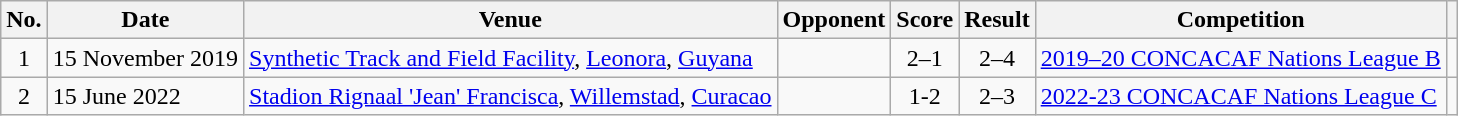<table class="wikitable">
<tr>
<th scope="col">No.</th>
<th scope="col">Date</th>
<th scope="col">Venue</th>
<th scope="col">Opponent</th>
<th scope="col">Score</th>
<th scope="col">Result</th>
<th scope="col">Competition</th>
<th scope="col"></th>
</tr>
<tr>
<td align="center">1</td>
<td>15 November 2019</td>
<td><a href='#'>Synthetic Track and Field Facility</a>, <a href='#'>Leonora</a>, <a href='#'>Guyana</a></td>
<td></td>
<td align="center">2–1</td>
<td align="center">2–4</td>
<td><a href='#'>2019–20 CONCACAF Nations League B</a></td>
<td></td>
</tr>
<tr>
<td align="center">2</td>
<td>15 June 2022</td>
<td><a href='#'>Stadion Rignaal 'Jean' Francisca</a>, <a href='#'>Willemstad</a>, <a href='#'>Curacao</a></td>
<td></td>
<td align="center">1-2</td>
<td align="center">2–3</td>
<td><a href='#'>2022-23 CONCACAF Nations League C</a></td>
<td></td>
</tr>
</table>
